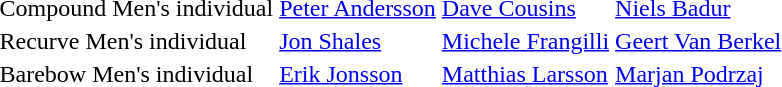<table>
<tr>
<td>Compound Men's individual</td>
<td> <a href='#'>Peter Andersson</a></td>
<td> <a href='#'>Dave Cousins</a></td>
<td> <a href='#'>Niels Badur</a></td>
</tr>
<tr>
<td>Recurve Men's individual</td>
<td> <a href='#'>Jon Shales</a></td>
<td> <a href='#'>Michele Frangilli</a></td>
<td> <a href='#'>Geert Van Berkel</a></td>
</tr>
<tr>
<td>Barebow Men's individual</td>
<td> <a href='#'>Erik Jonsson</a></td>
<td> <a href='#'>Matthias Larsson</a></td>
<td> <a href='#'>Marjan Podrzaj</a></td>
</tr>
</table>
